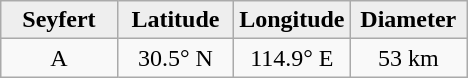<table class="wikitable">
<tr>
<th width="25%" style="background:#eeeeee;">Seyfert</th>
<th width="25%" style="background:#eeeeee;">Latitude</th>
<th width="25%" style="background:#eeeeee;">Longitude</th>
<th width="25%" style="background:#eeeeee;">Diameter</th>
</tr>
<tr>
<td align="center">A</td>
<td align="center">30.5° N</td>
<td align="center">114.9° E</td>
<td align="center">53 km</td>
</tr>
</table>
